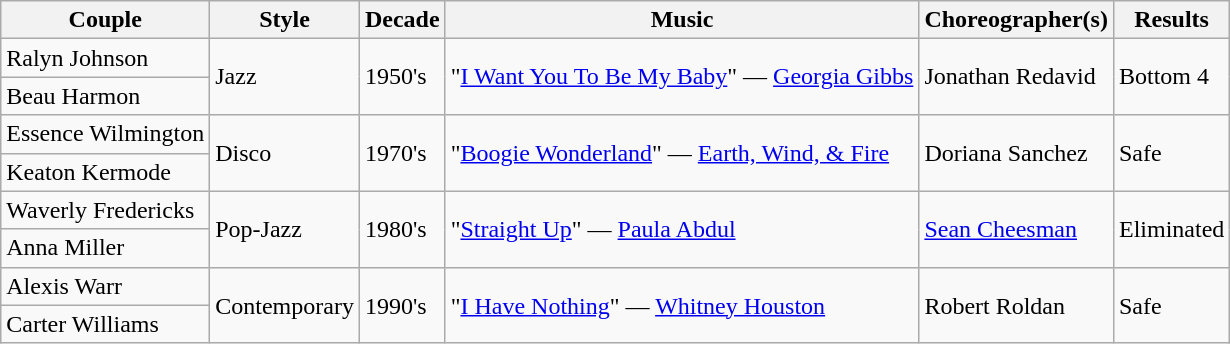<table class="wikitable">
<tr>
<th>Couple</th>
<th>Style</th>
<th>Decade</th>
<th>Music</th>
<th>Choreographer(s)</th>
<th>Results</th>
</tr>
<tr>
<td>Ralyn Johnson</td>
<td rowspan="2">Jazz</td>
<td rowspan="2">1950's</td>
<td rowspan="2">"<a href='#'>I Want You To Be My Baby</a>" — <a href='#'>Georgia Gibbs</a></td>
<td rowspan="2">Jonathan Redavid</td>
<td rowspan="2">Bottom 4</td>
</tr>
<tr>
<td>Beau Harmon</td>
</tr>
<tr>
<td>Essence Wilmington</td>
<td rowspan="2">Disco</td>
<td rowspan="2">1970's</td>
<td rowspan="2">"<a href='#'>Boogie Wonderland</a>" — <a href='#'>Earth, Wind, & Fire</a></td>
<td rowspan="2">Doriana Sanchez</td>
<td rowspan="2">Safe</td>
</tr>
<tr>
<td>Keaton Kermode</td>
</tr>
<tr>
<td>Waverly Fredericks</td>
<td rowspan="2">Pop-Jazz</td>
<td rowspan="2">1980's</td>
<td rowspan="2">"<a href='#'>Straight Up</a>" — <a href='#'>Paula Abdul</a></td>
<td rowspan="2"><a href='#'>Sean Cheesman</a></td>
<td rowspan="2">Eliminated</td>
</tr>
<tr>
<td>Anna Miller</td>
</tr>
<tr>
<td>Alexis Warr</td>
<td rowspan="2">Contemporary</td>
<td rowspan="2">1990's</td>
<td rowspan="2">"<a href='#'>I Have Nothing</a>" — <a href='#'>Whitney Houston</a></td>
<td rowspan="2">Robert Roldan</td>
<td rowspan="2">Safe</td>
</tr>
<tr>
<td>Carter Williams</td>
</tr>
</table>
